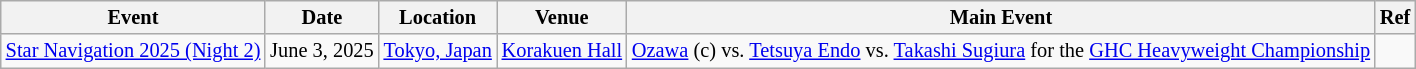<table class="wikitable" style="font-size:85%;">
<tr>
<th>Event</th>
<th>Date</th>
<th>Location</th>
<th>Venue</th>
<th>Main Event</th>
<th>Ref</th>
</tr>
<tr>
<td><a href='#'>Star Navigation 2025 (Night 2)</a></td>
<td>June 3, 2025</td>
<td><a href='#'>Tokyo, Japan</a></td>
<td><a href='#'>Korakuen Hall</a></td>
<td><a href='#'>Ozawa</a> (c) vs. <a href='#'>Tetsuya Endo</a> vs. <a href='#'>Takashi Sugiura</a> for the <a href='#'>GHC Heavyweight Championship</a></td>
<td></td>
</tr>
</table>
